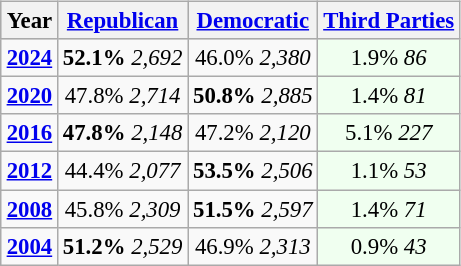<table class="wikitable" style="float:right; font-size:95%;">
<tr bgcolor=lightgrey>
<th>Year</th>
<th><a href='#'>Republican</a></th>
<th><a href='#'>Democratic</a></th>
<th><a href='#'>Third Parties</a></th>
</tr>
<tr>
<td style="text-align:center;" ><strong><a href='#'>2024</a></strong></td>
<td style="text-align:center;" ><strong>52.1%</strong> <em>2,692</em></td>
<td style="text-align:center;" >46.0% <em>2,380</em></td>
<td style="text-align:center; background:honeyDew;">1.9% <em>86</em></td>
</tr>
<tr>
<td style="text-align:center;" ><strong><a href='#'>2020</a></strong></td>
<td style="text-align:center;" >47.8% <em>2,714</em></td>
<td style="text-align:center;" ><strong>50.8%</strong> <em>2,885</em></td>
<td style="text-align:center; background:honeyDew;">1.4% <em>81</em></td>
</tr>
<tr>
<td style="text-align:center;" ><strong><a href='#'>2016</a></strong></td>
<td style="text-align:center;" ><strong>47.8%</strong> <em>2,148</em></td>
<td style="text-align:center;" >47.2% <em>2,120</em></td>
<td style="text-align:center; background:honeyDew;">5.1% <em>227</em></td>
</tr>
<tr>
<td style="text-align:center;" ><strong><a href='#'>2012</a></strong></td>
<td style="text-align:center;" >44.4% <em>2,077</em></td>
<td style="text-align:center;" ><strong>53.5%</strong> <em>2,506</em></td>
<td style="text-align:center; background:honeyDew;">1.1% <em>53</em></td>
</tr>
<tr>
<td style="text-align:center;" ><strong><a href='#'>2008</a></strong></td>
<td style="text-align:center;" >45.8% <em>2,309</em></td>
<td style="text-align:center;" ><strong>51.5%</strong> <em>2,597</em></td>
<td style="text-align:center; background:honeyDew;">1.4% <em>71</em></td>
</tr>
<tr>
<td style="text-align:center;" ><strong><a href='#'>2004</a></strong></td>
<td style="text-align:center;" ><strong>51.2%</strong> <em>2,529</em></td>
<td style="text-align:center;" >46.9% <em>2,313</em></td>
<td style="text-align:center; background:honeyDew;">0.9% <em>43</em></td>
</tr>
</table>
